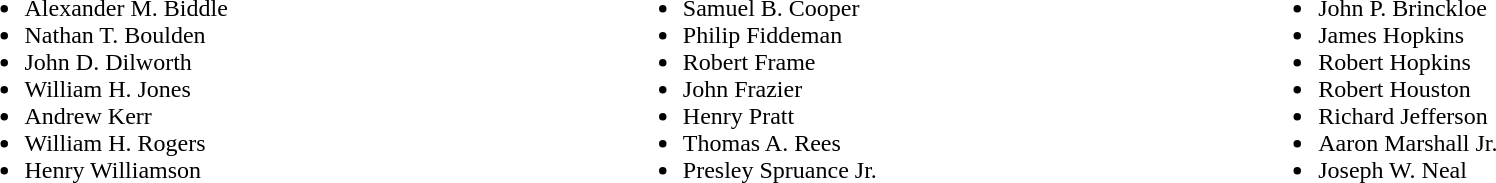<table width=100%>
<tr valign=top>
<td><br><ul><li>Alexander M. Biddle</li><li>Nathan T. Boulden</li><li>John D. Dilworth</li><li>William H. Jones</li><li>Andrew Kerr</li><li>William H. Rogers</li><li>Henry Williamson</li></ul></td>
<td><br><ul><li>Samuel B. Cooper</li><li>Philip Fiddeman</li><li>Robert Frame</li><li>John Frazier</li><li>Henry Pratt</li><li>Thomas A. Rees</li><li>Presley Spruance Jr.</li></ul></td>
<td><br><ul><li>John P. Brinckloe</li><li>James Hopkins</li><li>Robert Hopkins</li><li>Robert Houston</li><li>Richard Jefferson</li><li>Aaron Marshall Jr.</li><li>Joseph W. Neal</li></ul></td>
</tr>
</table>
